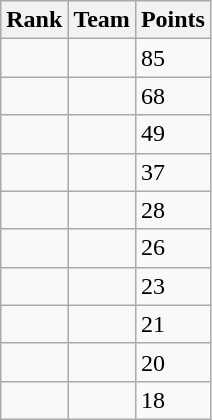<table class=wikitable>
<tr>
<th>Rank</th>
<th>Team</th>
<th>Points</th>
</tr>
<tr>
<td></td>
<td></td>
<td>85</td>
</tr>
<tr>
<td></td>
<td></td>
<td>68</td>
</tr>
<tr>
<td></td>
<td></td>
<td>49</td>
</tr>
<tr>
<td></td>
<td></td>
<td>37</td>
</tr>
<tr>
<td></td>
<td></td>
<td>28</td>
</tr>
<tr>
<td></td>
<td></td>
<td>26</td>
</tr>
<tr>
<td></td>
<td></td>
<td>23</td>
</tr>
<tr>
<td></td>
<td></td>
<td>21</td>
</tr>
<tr>
<td></td>
<td></td>
<td>20</td>
</tr>
<tr>
<td></td>
<td></td>
<td>18</td>
</tr>
</table>
